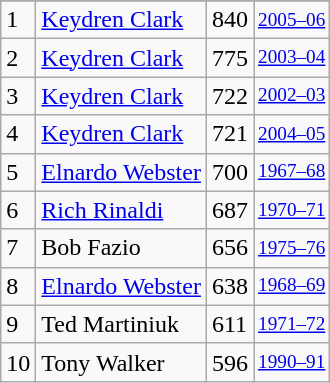<table class="wikitable">
<tr>
</tr>
<tr>
<td>1</td>
<td><a href='#'>Keydren Clark</a></td>
<td>840</td>
<td style="font-size:80%;"><a href='#'>2005–06</a></td>
</tr>
<tr>
<td>2</td>
<td><a href='#'>Keydren Clark</a></td>
<td>775</td>
<td style="font-size:80%;"><a href='#'>2003–04</a></td>
</tr>
<tr>
<td>3</td>
<td><a href='#'>Keydren Clark</a></td>
<td>722</td>
<td style="font-size:80%;"><a href='#'>2002–03</a></td>
</tr>
<tr>
<td>4</td>
<td><a href='#'>Keydren Clark</a></td>
<td>721</td>
<td style="font-size:80%;"><a href='#'>2004–05</a></td>
</tr>
<tr>
<td>5</td>
<td><a href='#'>Elnardo Webster</a></td>
<td>700</td>
<td style="font-size:80%;"><a href='#'>1967–68</a></td>
</tr>
<tr>
<td>6</td>
<td><a href='#'>Rich Rinaldi</a></td>
<td>687</td>
<td style="font-size:80%;"><a href='#'>1970–71</a></td>
</tr>
<tr>
<td>7</td>
<td>Bob Fazio</td>
<td>656</td>
<td style="font-size:80%;"><a href='#'>1975–76</a></td>
</tr>
<tr>
<td>8</td>
<td><a href='#'>Elnardo Webster</a></td>
<td>638</td>
<td style="font-size:80%;"><a href='#'>1968–69</a></td>
</tr>
<tr>
<td>9</td>
<td>Ted Martiniuk</td>
<td>611</td>
<td style="font-size:80%;"><a href='#'>1971–72</a></td>
</tr>
<tr>
<td>10</td>
<td>Tony Walker</td>
<td>596</td>
<td style="font-size:80%;"><a href='#'>1990–91</a></td>
</tr>
</table>
